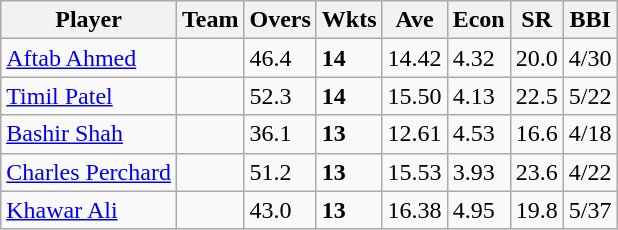<table class="wikitable sortable">
<tr>
<th>Player</th>
<th>Team</th>
<th>Overs</th>
<th>Wkts</th>
<th>Ave</th>
<th>Econ</th>
<th>SR</th>
<th>BBI</th>
</tr>
<tr>
<td><a href='#'>Aftab Ahmed</a></td>
<td></td>
<td>46.4</td>
<td><strong>14</strong></td>
<td>14.42</td>
<td>4.32</td>
<td>20.0</td>
<td>4/30</td>
</tr>
<tr>
<td><a href='#'>Timil Patel</a></td>
<td></td>
<td>52.3</td>
<td><strong>14</strong></td>
<td>15.50</td>
<td>4.13</td>
<td>22.5</td>
<td>5/22</td>
</tr>
<tr>
<td><a href='#'>Bashir Shah</a></td>
<td></td>
<td>36.1</td>
<td><strong>13</strong></td>
<td>12.61</td>
<td>4.53</td>
<td>16.6</td>
<td>4/18</td>
</tr>
<tr>
<td><a href='#'>Charles Perchard</a></td>
<td></td>
<td>51.2</td>
<td><strong>13</strong></td>
<td>15.53</td>
<td>3.93</td>
<td>23.6</td>
<td>4/22</td>
</tr>
<tr>
<td><a href='#'>Khawar Ali</a></td>
<td></td>
<td>43.0</td>
<td><strong>13</strong></td>
<td>16.38</td>
<td>4.95</td>
<td>19.8</td>
<td>5/37</td>
</tr>
</table>
